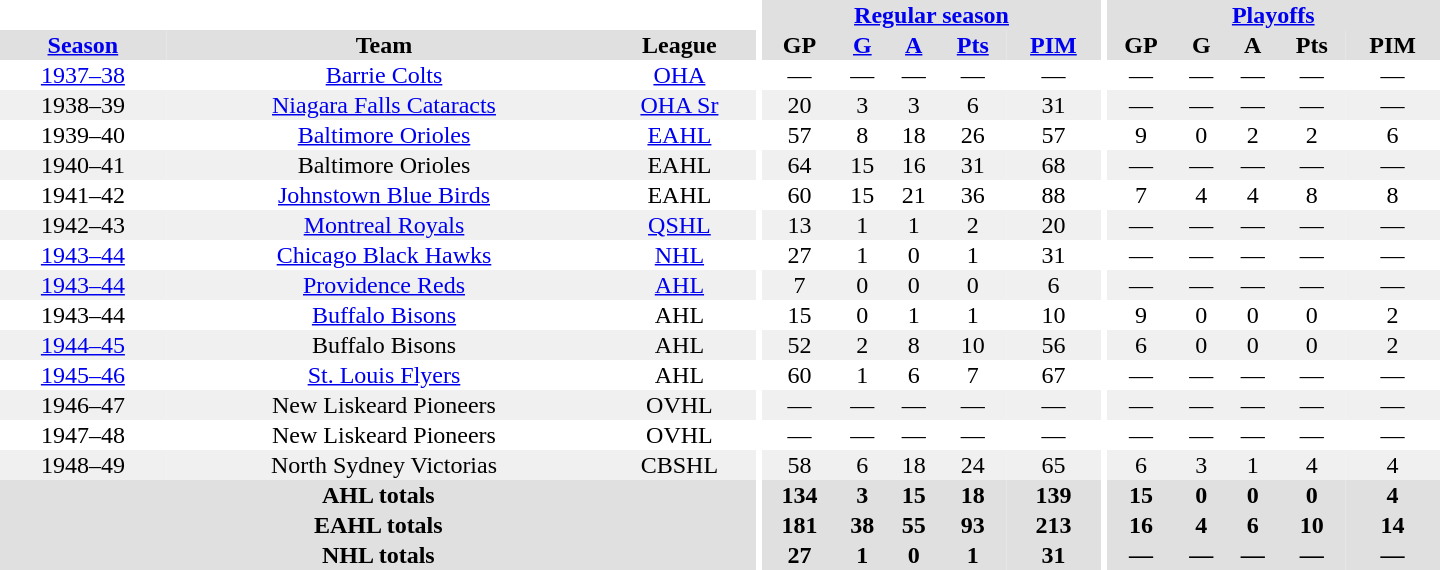<table border="0" cellpadding="1" cellspacing="0" style="text-align:center; width:60em">
<tr bgcolor="#e0e0e0">
<th colspan="3" bgcolor="#ffffff"></th>
<th rowspan="100" bgcolor="#ffffff"></th>
<th colspan="5"><a href='#'>Regular season</a></th>
<th rowspan="100" bgcolor="#ffffff"></th>
<th colspan="5"><a href='#'>Playoffs</a></th>
</tr>
<tr bgcolor="#e0e0e0">
<th><a href='#'>Season</a></th>
<th>Team</th>
<th>League</th>
<th>GP</th>
<th><a href='#'>G</a></th>
<th><a href='#'>A</a></th>
<th><a href='#'>Pts</a></th>
<th><a href='#'>PIM</a></th>
<th>GP</th>
<th>G</th>
<th>A</th>
<th>Pts</th>
<th>PIM</th>
</tr>
<tr>
<td><a href='#'>1937–38</a></td>
<td><a href='#'>Barrie Colts</a></td>
<td><a href='#'>OHA</a></td>
<td>—</td>
<td>—</td>
<td>—</td>
<td>—</td>
<td>—</td>
<td>—</td>
<td>—</td>
<td>—</td>
<td>—</td>
<td>—</td>
</tr>
<tr bgcolor="#f0f0f0">
<td>1938–39</td>
<td><a href='#'>Niagara Falls Cataracts</a></td>
<td><a href='#'>OHA Sr</a></td>
<td>20</td>
<td>3</td>
<td>3</td>
<td>6</td>
<td>31</td>
<td>—</td>
<td>—</td>
<td>—</td>
<td>—</td>
<td>—</td>
</tr>
<tr>
<td>1939–40</td>
<td><a href='#'>Baltimore Orioles</a></td>
<td><a href='#'>EAHL</a></td>
<td>57</td>
<td>8</td>
<td>18</td>
<td>26</td>
<td>57</td>
<td>9</td>
<td>0</td>
<td>2</td>
<td>2</td>
<td>6</td>
</tr>
<tr bgcolor="#f0f0f0">
<td>1940–41</td>
<td>Baltimore Orioles</td>
<td>EAHL</td>
<td>64</td>
<td>15</td>
<td>16</td>
<td>31</td>
<td>68</td>
<td>—</td>
<td>—</td>
<td>—</td>
<td>—</td>
<td>—</td>
</tr>
<tr>
<td>1941–42</td>
<td><a href='#'>Johnstown Blue Birds</a></td>
<td>EAHL</td>
<td>60</td>
<td>15</td>
<td>21</td>
<td>36</td>
<td>88</td>
<td>7</td>
<td>4</td>
<td>4</td>
<td>8</td>
<td>8</td>
</tr>
<tr bgcolor="#f0f0f0">
<td>1942–43</td>
<td><a href='#'>Montreal Royals</a></td>
<td><a href='#'>QSHL</a></td>
<td>13</td>
<td>1</td>
<td>1</td>
<td>2</td>
<td>20</td>
<td>—</td>
<td>—</td>
<td>—</td>
<td>—</td>
<td>—</td>
</tr>
<tr>
<td><a href='#'>1943–44</a></td>
<td><a href='#'>Chicago Black Hawks</a></td>
<td><a href='#'>NHL</a></td>
<td>27</td>
<td>1</td>
<td>0</td>
<td>1</td>
<td>31</td>
<td>—</td>
<td>—</td>
<td>—</td>
<td>—</td>
<td>—</td>
</tr>
<tr bgcolor="#f0f0f0">
<td><a href='#'>1943–44</a></td>
<td><a href='#'>Providence Reds</a></td>
<td><a href='#'>AHL</a></td>
<td>7</td>
<td>0</td>
<td>0</td>
<td>0</td>
<td>6</td>
<td>—</td>
<td>—</td>
<td>—</td>
<td>—</td>
<td>—</td>
</tr>
<tr>
<td>1943–44</td>
<td><a href='#'>Buffalo Bisons</a></td>
<td>AHL</td>
<td>15</td>
<td>0</td>
<td>1</td>
<td>1</td>
<td>10</td>
<td>9</td>
<td>0</td>
<td>0</td>
<td>0</td>
<td>2</td>
</tr>
<tr bgcolor="#f0f0f0">
<td><a href='#'>1944–45</a></td>
<td>Buffalo Bisons</td>
<td>AHL</td>
<td>52</td>
<td>2</td>
<td>8</td>
<td>10</td>
<td>56</td>
<td>6</td>
<td>0</td>
<td>0</td>
<td>0</td>
<td>2</td>
</tr>
<tr>
<td><a href='#'>1945–46</a></td>
<td><a href='#'>St. Louis Flyers</a></td>
<td>AHL</td>
<td>60</td>
<td>1</td>
<td>6</td>
<td>7</td>
<td>67</td>
<td>—</td>
<td>—</td>
<td>—</td>
<td>—</td>
<td>—</td>
</tr>
<tr bgcolor="#f0f0f0">
<td>1946–47</td>
<td>New Liskeard Pioneers</td>
<td>OVHL</td>
<td>—</td>
<td>—</td>
<td>—</td>
<td>—</td>
<td>—</td>
<td>—</td>
<td>—</td>
<td>—</td>
<td>—</td>
<td>—</td>
</tr>
<tr>
<td>1947–48</td>
<td>New Liskeard Pioneers</td>
<td>OVHL</td>
<td>—</td>
<td>—</td>
<td>—</td>
<td>—</td>
<td>—</td>
<td>—</td>
<td>—</td>
<td>—</td>
<td>—</td>
<td>—</td>
</tr>
<tr bgcolor="#f0f0f0">
<td>1948–49</td>
<td>North Sydney Victorias</td>
<td>CBSHL</td>
<td>58</td>
<td>6</td>
<td>18</td>
<td>24</td>
<td>65</td>
<td>6</td>
<td>3</td>
<td>1</td>
<td>4</td>
<td>4</td>
</tr>
<tr bgcolor="#e0e0e0">
<th colspan="3">AHL totals</th>
<th>134</th>
<th>3</th>
<th>15</th>
<th>18</th>
<th>139</th>
<th>15</th>
<th>0</th>
<th>0</th>
<th>0</th>
<th>4</th>
</tr>
<tr bgcolor="#e0e0e0">
<th colspan="3">EAHL totals</th>
<th>181</th>
<th>38</th>
<th>55</th>
<th>93</th>
<th>213</th>
<th>16</th>
<th>4</th>
<th>6</th>
<th>10</th>
<th>14</th>
</tr>
<tr bgcolor="#e0e0e0">
<th colspan="3">NHL totals</th>
<th>27</th>
<th>1</th>
<th>0</th>
<th>1</th>
<th>31</th>
<th>—</th>
<th>—</th>
<th>—</th>
<th>—</th>
<th>—</th>
</tr>
</table>
